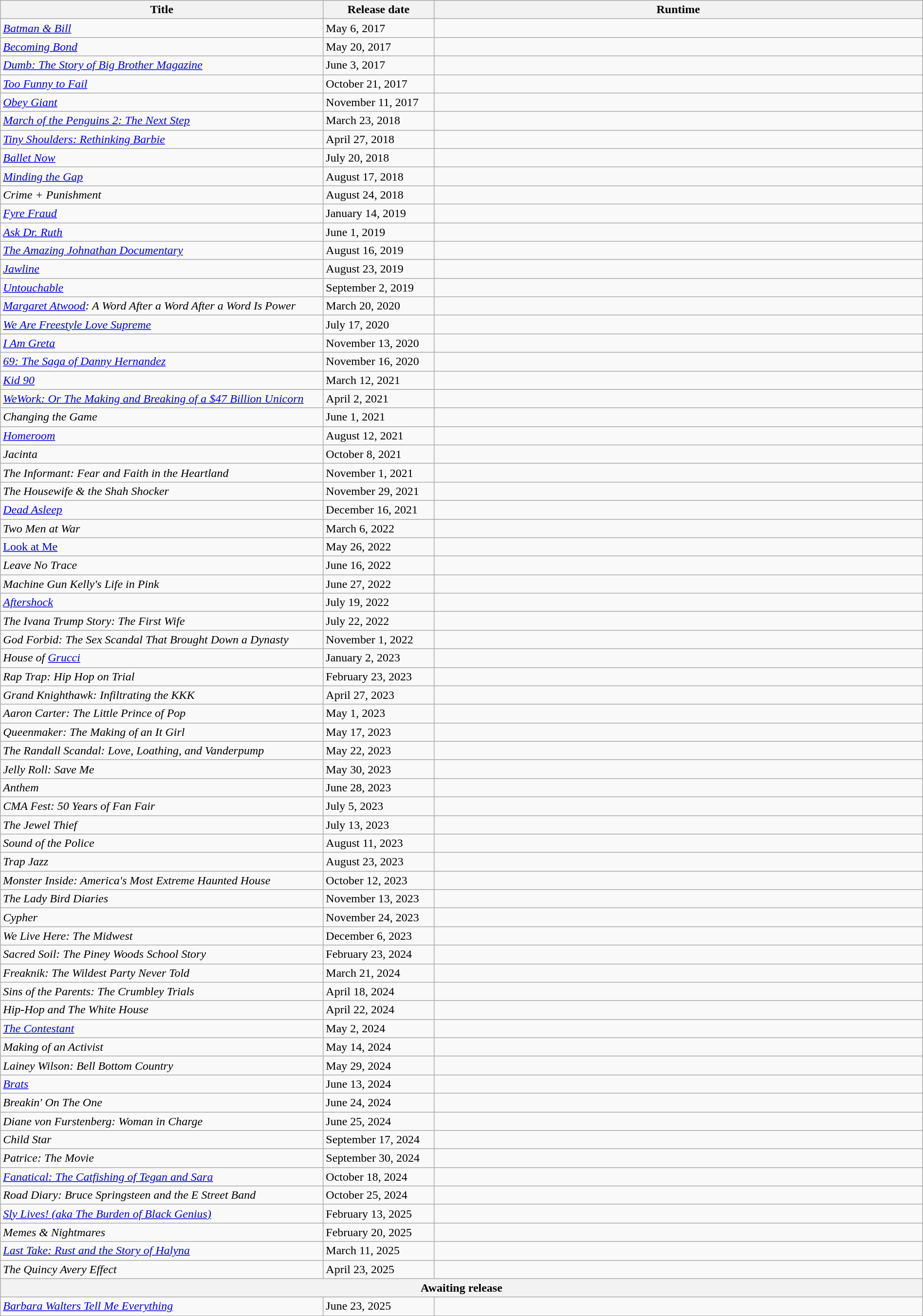<table class="wikitable sortable" style="width:100%;">
<tr>
<th style="width:35%;">Title</th>
<th scope="col" style="width:12%;">Release date</th>
<th>Runtime</th>
</tr>
<tr>
<td><em><a href='#'>Batman & Bill</a></em></td>
<td>May 6, 2017</td>
<td></td>
</tr>
<tr>
<td><em><a href='#'>Becoming Bond</a></em></td>
<td>May 20, 2017</td>
<td></td>
</tr>
<tr>
<td><em><a href='#'>Dumb: The Story of Big Brother Magazine</a></em></td>
<td>June 3, 2017</td>
<td></td>
</tr>
<tr>
<td><em><a href='#'>Too Funny to Fail</a></em></td>
<td>October 21, 2017</td>
<td></td>
</tr>
<tr>
<td><em><a href='#'>Obey Giant</a></em></td>
<td>November 11, 2017</td>
<td></td>
</tr>
<tr>
<td><em><a href='#'>March of the Penguins 2: The Next Step</a></em></td>
<td>March 23, 2018</td>
<td></td>
</tr>
<tr>
<td><em><a href='#'>Tiny Shoulders: Rethinking Barbie</a></em></td>
<td>April 27, 2018</td>
<td></td>
</tr>
<tr>
<td><em><a href='#'>Ballet Now</a></em></td>
<td>July 20, 2018</td>
<td></td>
</tr>
<tr>
<td><em><a href='#'>Minding the Gap</a></em></td>
<td>August 17, 2018</td>
<td></td>
</tr>
<tr>
<td><em>Crime + Punishment</em></td>
<td>August 24, 2018</td>
<td></td>
</tr>
<tr>
<td><em><a href='#'>Fyre Fraud</a></em></td>
<td>January 14, 2019</td>
<td></td>
</tr>
<tr>
<td><em><a href='#'>Ask Dr. Ruth</a></em></td>
<td>June 1, 2019</td>
<td></td>
</tr>
<tr>
<td><em><a href='#'>The Amazing Johnathan Documentary</a></em></td>
<td>August 16, 2019</td>
<td></td>
</tr>
<tr>
<td><em><a href='#'>Jawline</a></em></td>
<td>August 23, 2019</td>
<td></td>
</tr>
<tr>
<td><em><a href='#'>Untouchable</a></em></td>
<td>September 2, 2019</td>
<td></td>
</tr>
<tr>
<td><em><a href='#'>Margaret Atwood</a>: A Word After a Word After a Word Is Power</em></td>
<td>March 20, 2020</td>
<td></td>
</tr>
<tr>
<td><em><a href='#'>We Are Freestyle Love Supreme</a></em></td>
<td>July 17, 2020</td>
<td></td>
</tr>
<tr>
<td><em><a href='#'>I Am Greta</a></em></td>
<td>November 13, 2020</td>
<td></td>
</tr>
<tr>
<td><em><a href='#'>69: The Saga of Danny Hernandez</a></em></td>
<td>November 16, 2020</td>
<td></td>
</tr>
<tr>
<td><em><a href='#'>Kid 90</a></em></td>
<td>March 12, 2021</td>
<td></td>
</tr>
<tr>
<td><em><a href='#'>WeWork: Or The Making and Breaking of a $47 Billion Unicorn</a></em></td>
<td>April 2, 2021</td>
<td></td>
</tr>
<tr>
<td><em>Changing the Game</em></td>
<td>June 1, 2021</td>
<td></td>
</tr>
<tr>
<td><em><a href='#'>Homeroom</a></em></td>
<td>August 12, 2021</td>
<td></td>
</tr>
<tr>
<td><em>Jacinta</em></td>
<td>October 8, 2021</td>
<td></td>
</tr>
<tr>
<td><em>The Informant: Fear and Faith in the Heartland</em></td>
<td>November 1, 2021</td>
<td></td>
</tr>
<tr>
<td><em>The Housewife & the Shah Shocker</em></td>
<td>November 29, 2021</td>
<td></td>
</tr>
<tr>
<td><em><a href='#'>Dead Asleep</a></em></td>
<td>December 16, 2021</td>
<td></td>
</tr>
<tr>
<td><em>Two Men at War</em></td>
<td>March 6, 2022</td>
<td></td>
</tr>
<tr>
<td><em><a href='#'></em>Look at Me<em></a></em></td>
<td>May 26, 2022</td>
<td></td>
</tr>
<tr>
<td><em>Leave No Trace</em></td>
<td>June 16, 2022</td>
<td></td>
</tr>
<tr>
<td><em>Machine Gun Kelly's Life in Pink</em></td>
<td>June 27, 2022</td>
<td></td>
</tr>
<tr>
<td><em><a href='#'>Aftershock</a></em></td>
<td>July 19, 2022</td>
<td></td>
</tr>
<tr>
<td><em>The Ivana Trump Story: The First Wife</em></td>
<td>July 22, 2022</td>
<td></td>
</tr>
<tr>
<td><em>God Forbid: The Sex Scandal That Brought Down a Dynasty</em></td>
<td>November 1, 2022</td>
<td></td>
</tr>
<tr>
<td><em>House of <a href='#'>Grucci</a></em></td>
<td>January 2, 2023</td>
<td></td>
</tr>
<tr>
<td><em>Rap Trap: Hip Hop on Trial</em></td>
<td>February 23, 2023</td>
<td></td>
</tr>
<tr>
<td><em>Grand Knighthawk: Infiltrating the KKK</em></td>
<td>April 27, 2023</td>
<td></td>
</tr>
<tr>
<td><em>Aaron Carter: The Little Prince of Pop</em></td>
<td>May 1, 2023</td>
<td></td>
</tr>
<tr>
<td><em>Queenmaker: The Making of an It Girl</em></td>
<td>May 17, 2023</td>
<td></td>
</tr>
<tr>
<td><em>The Randall Scandal: Love, Loathing, and Vanderpump</em></td>
<td>May 22, 2023</td>
<td></td>
</tr>
<tr>
<td><em>Jelly Roll: Save Me</em></td>
<td>May 30, 2023</td>
<td></td>
</tr>
<tr>
<td><em>Anthem</em></td>
<td>June 28, 2023</td>
<td></td>
</tr>
<tr>
<td><em>CMA Fest: 50 Years of Fan Fair</em></td>
<td>July 5, 2023</td>
<td></td>
</tr>
<tr>
<td><em>The Jewel Thief</em></td>
<td>July 13, 2023</td>
<td></td>
</tr>
<tr>
<td><em>Sound of the Police</em></td>
<td>August 11, 2023</td>
<td></td>
</tr>
<tr>
<td><em>Trap Jazz</em></td>
<td>August 23, 2023</td>
<td></td>
</tr>
<tr>
<td><em>Monster Inside: America's Most Extreme Haunted House</em></td>
<td>October 12, 2023</td>
<td></td>
</tr>
<tr>
<td><em>The Lady Bird Diaries</em></td>
<td>November 13, 2023</td>
<td></td>
</tr>
<tr>
<td><em>Cypher</em></td>
<td>November 24, 2023</td>
<td></td>
</tr>
<tr>
<td><em>We Live Here: The Midwest</em></td>
<td>December 6, 2023</td>
<td></td>
</tr>
<tr>
<td><em>Sacred Soil: The Piney Woods School Story</em></td>
<td>February 23, 2024</td>
<td></td>
</tr>
<tr>
<td><em>Freaknik: The Wildest Party Never Told</em></td>
<td>March 21, 2024</td>
<td></td>
</tr>
<tr>
<td><em>Sins of the Parents: The Crumbley Trials</em></td>
<td>April 18, 2024</td>
<td></td>
</tr>
<tr>
<td><em>Hip-Hop and The White House</em></td>
<td>April 22, 2024</td>
<td></td>
</tr>
<tr>
<td><em><a href='#'>The Contestant</a></em></td>
<td>May 2, 2024</td>
<td></td>
</tr>
<tr>
<td><em>Making of an Activist</em></td>
<td>May 14, 2024</td>
<td></td>
</tr>
<tr>
<td><em>Lainey Wilson: Bell Bottom Country</em></td>
<td>May 29, 2024</td>
<td></td>
</tr>
<tr>
<td><em><a href='#'>Brats</a></em></td>
<td>June 13, 2024</td>
<td></td>
</tr>
<tr>
<td><em>Breakin' On The One</em></td>
<td>June 24, 2024</td>
<td></td>
</tr>
<tr>
<td><em>Diane von Furstenberg: Woman in Charge</em></td>
<td>June 25, 2024</td>
<td></td>
</tr>
<tr>
<td><em>Child Star</em></td>
<td>September 17, 2024</td>
<td></td>
</tr>
<tr>
<td><em>Patrice: The Movie</em></td>
<td>September 30, 2024</td>
<td></td>
</tr>
<tr>
<td><em><a href='#'>Fanatical: The Catfishing of Tegan and Sara</a></em></td>
<td>October 18, 2024</td>
<td></td>
</tr>
<tr>
<td><em>Road Diary: Bruce Springsteen and the E Street Band</em></td>
<td>October 25, 2024</td>
<td></td>
</tr>
<tr>
<td><em><a href='#'>Sly Lives! (aka The Burden of Black Genius)</a></em></td>
<td>February 13, 2025</td>
<td></td>
</tr>
<tr>
<td><em>Memes & Nightmares</em></td>
<td>February 20, 2025</td>
<td></td>
</tr>
<tr>
<td><em><a href='#'>Last Take: Rust and the Story of Halyna</a></em></td>
<td>March 11, 2025</td>
<td></td>
</tr>
<tr>
<td><em>The Quincy Avery Effect</em></td>
<td>April 23, 2025</td>
<td></td>
</tr>
<tr>
<th colspan="4" data-sort-value="zzz">Awaiting release</th>
</tr>
<tr>
<td><em><a href='#'>Barbara Walters Tell Me Everything</a></em></td>
<td>June 23, 2025</td>
<td></td>
</tr>
</table>
